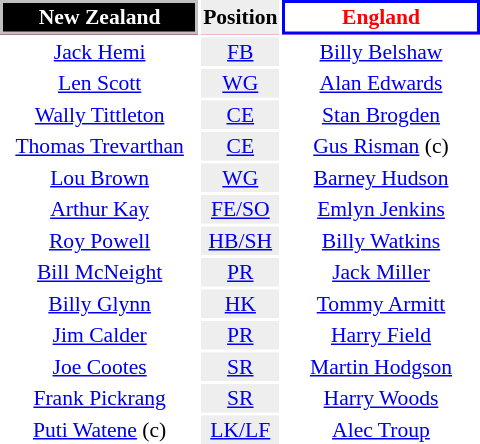<table style="float:right; font-size:90%; margin-left:1em; text-align:center">
<tr style="background:#f03;">
<th align="centre"  style="width:126px; border:2px solid silver; background:black; color:white;">New Zealand</th>
<th style="background:#eee; color:black;">Position</th>
<th align="centre"  style="width:126px; border:2px solid blue; background:white; color:red;">England</th>
</tr>
<tr>
<td><a href='#'>Jack Hemi</a></td>
<td style="background:#eee"><a href='#'>FB</a></td>
<td><a href='#'>Billy Belshaw</a></td>
</tr>
<tr>
<td><a href='#'>Len Scott</a></td>
<td style=background:#eee;"><a href='#'>WG</a></td>
<td><a href='#'>Alan Edwards</a></td>
</tr>
<tr>
<td><a href='#'>Wally Tittleton</a></td>
<td style=background:#eee;"><a href='#'>CE</a></td>
<td><a href='#'>Stan Brogden</a></td>
</tr>
<tr>
<td><a href='#'>Thomas Trevarthan</a></td>
<td style=background:#eee;"><a href='#'>CE</a></td>
<td><a href='#'>Gus Risman</a> (c)</td>
</tr>
<tr>
<td><a href='#'>Lou Brown</a></td>
<td style=background:#eee;"><a href='#'>WG</a></td>
<td><a href='#'>Barney Hudson</a></td>
</tr>
<tr>
<td><a href='#'>Arthur Kay</a></td>
<td style=background:#eee;"><a href='#'>FE/SO</a></td>
<td><a href='#'>Emlyn Jenkins</a></td>
</tr>
<tr>
<td><a href='#'>Roy Powell</a></td>
<td style=background:#eee;"><a href='#'>HB/SH</a></td>
<td><a href='#'>Billy Watkins</a></td>
</tr>
<tr>
<td><a href='#'>Bill McNeight</a></td>
<td style=background:#eee;"><a href='#'>PR</a></td>
<td><a href='#'>Jack Miller</a></td>
</tr>
<tr>
<td><a href='#'>Billy Glynn</a></td>
<td style=background:#eee;"><a href='#'>HK</a></td>
<td><a href='#'>Tommy Armitt</a></td>
</tr>
<tr>
<td><a href='#'>Jim Calder</a></td>
<td style=background:#eee;"><a href='#'>PR</a></td>
<td><a href='#'>Harry Field</a></td>
</tr>
<tr>
<td><a href='#'>Joe Cootes</a></td>
<td style=background:#eee;"><a href='#'>SR</a></td>
<td><a href='#'>Martin Hodgson</a></td>
</tr>
<tr>
<td><a href='#'>Frank Pickrang</a></td>
<td style=background:#eee;"><a href='#'>SR</a></td>
<td><a href='#'>Harry Woods</a></td>
</tr>
<tr>
<td><a href='#'>Puti Watene</a> (c)</td>
<td style=background:#eee;"><a href='#'>LK/LF</a></td>
<td><a href='#'>Alec Troup</a></td>
</tr>
</table>
